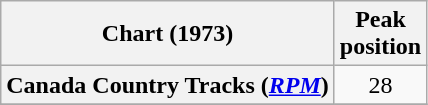<table class="wikitable sortable plainrowheaders" style="text-align:center">
<tr>
<th scope="col">Chart (1973)</th>
<th scope="col">Peak<br>position</th>
</tr>
<tr>
<th scope="row">Canada Country Tracks (<em><a href='#'>RPM</a></em>)</th>
<td align="center">28</td>
</tr>
<tr>
</tr>
</table>
